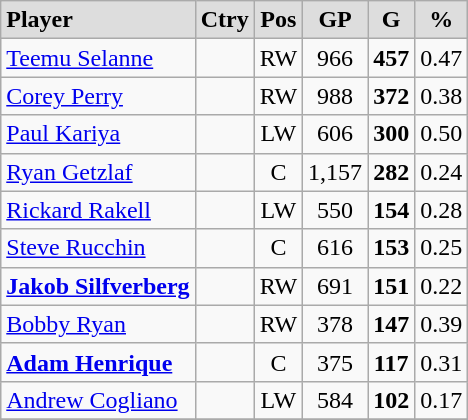<table class="wikitable">
<tr align="center" style="font-weight:bold; background-color:#dddddd;" |>
<td align="left">Player</td>
<td>Ctry</td>
<td>Pos</td>
<td>GP</td>
<td>G</td>
<td>%</td>
</tr>
<tr align="center">
<td align="left"><a href='#'>Teemu Selanne</a></td>
<td></td>
<td>RW</td>
<td>966</td>
<td><strong>457</strong></td>
<td>0.47</td>
</tr>
<tr align="center">
<td align="left"><a href='#'>Corey Perry</a></td>
<td></td>
<td>RW</td>
<td>988</td>
<td><strong>372</strong></td>
<td>0.38</td>
</tr>
<tr align="center">
<td align="left"><a href='#'>Paul Kariya</a></td>
<td></td>
<td>LW</td>
<td>606</td>
<td><strong>300</strong></td>
<td>0.50</td>
</tr>
<tr align="center">
<td align="left"><a href='#'>Ryan Getzlaf</a></td>
<td></td>
<td>C</td>
<td>1,157</td>
<td><strong>282</strong></td>
<td>0.24</td>
</tr>
<tr align="center">
<td align="left"><a href='#'>Rickard Rakell</a></td>
<td></td>
<td>LW</td>
<td>550</td>
<td><strong>154</strong></td>
<td>0.28</td>
</tr>
<tr align="center">
<td align="left"><a href='#'>Steve Rucchin</a></td>
<td></td>
<td>C</td>
<td>616</td>
<td><strong>153</strong></td>
<td>0.25</td>
</tr>
<tr align="center">
<td align="left"><strong><a href='#'>Jakob Silfverberg</a></strong></td>
<td></td>
<td>RW</td>
<td>691</td>
<td><strong>151</strong></td>
<td>0.22</td>
</tr>
<tr align="center">
<td align="left"><a href='#'>Bobby Ryan</a></td>
<td></td>
<td>RW</td>
<td>378</td>
<td><strong>147</strong></td>
<td>0.39</td>
</tr>
<tr align="center">
<td align="left"><strong><a href='#'>Adam Henrique</a></strong></td>
<td></td>
<td>C</td>
<td>375</td>
<td><strong>117</strong></td>
<td>0.31</td>
</tr>
<tr align="center">
<td align="left"><a href='#'>Andrew Cogliano</a></td>
<td></td>
<td>LW</td>
<td>584</td>
<td><strong>102</strong></td>
<td>0.17</td>
</tr>
<tr align="center">
</tr>
</table>
